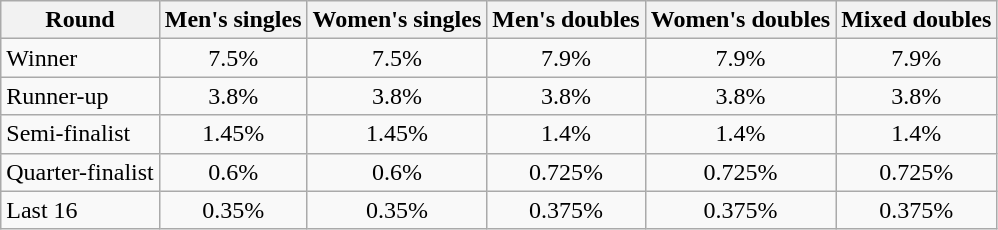<table class=wikitable style="text-align:center;">
<tr>
<th>Round</th>
<th>Men's singles</th>
<th>Women's singles</th>
<th>Men's doubles</th>
<th>Women's doubles</th>
<th>Mixed doubles</th>
</tr>
<tr>
<td style="text-align:left">Winner</td>
<td>7.5%</td>
<td>7.5%</td>
<td>7.9%</td>
<td>7.9%</td>
<td>7.9%</td>
</tr>
<tr>
<td style="text-align:left">Runner-up</td>
<td>3.8%</td>
<td>3.8%</td>
<td>3.8%</td>
<td>3.8%</td>
<td>3.8%</td>
</tr>
<tr>
<td style="text-align:left">Semi-finalist</td>
<td>1.45%</td>
<td>1.45%</td>
<td>1.4%</td>
<td>1.4%</td>
<td>1.4%</td>
</tr>
<tr>
<td style="text-align:left">Quarter-finalist</td>
<td>0.6%</td>
<td>0.6%</td>
<td>0.725%</td>
<td>0.725%</td>
<td>0.725%</td>
</tr>
<tr>
<td style="text-align:left">Last 16</td>
<td>0.35%</td>
<td>0.35%</td>
<td>0.375%</td>
<td>0.375%</td>
<td>0.375%</td>
</tr>
</table>
